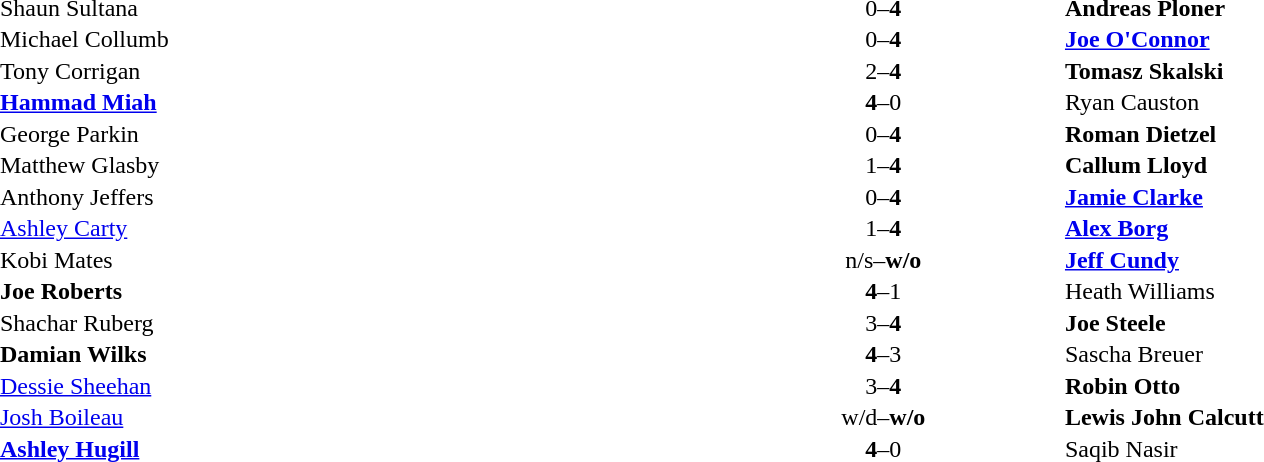<table width="100%" cellspacing="1">
<tr>
<th width45%></th>
<th width10%></th>
<th width45%></th>
</tr>
<tr>
<td> Shaun Sultana</td>
<td align="center">0–<strong>4</strong></td>
<td> <strong>Andreas Ploner</strong></td>
</tr>
<tr>
<td> Michael Collumb</td>
<td align="center">0–<strong>4</strong></td>
<td> <strong><a href='#'>Joe O'Connor</a></strong></td>
</tr>
<tr>
<td> Tony Corrigan</td>
<td align="center">2–<strong>4</strong></td>
<td> <strong>Tomasz Skalski</strong></td>
</tr>
<tr>
<td> <strong><a href='#'>Hammad Miah</a></strong></td>
<td align="center"><strong>4</strong>–0</td>
<td> Ryan Causton</td>
</tr>
<tr>
<td> George Parkin</td>
<td align="center">0–<strong>4</strong></td>
<td> <strong>Roman Dietzel</strong></td>
</tr>
<tr>
<td> Matthew Glasby</td>
<td align="center">1–<strong>4</strong></td>
<td> <strong>Callum Lloyd</strong></td>
</tr>
<tr>
<td> Anthony Jeffers</td>
<td align="center">0–<strong>4</strong></td>
<td> <strong><a href='#'>Jamie Clarke</a></strong></td>
</tr>
<tr>
<td> <a href='#'>Ashley Carty</a></td>
<td align="center">1–<strong>4</strong></td>
<td> <strong><a href='#'>Alex Borg</a></strong></td>
</tr>
<tr>
<td> Kobi Mates</td>
<td align="center">n/s–<strong>w/o</strong></td>
<td> <strong><a href='#'>Jeff Cundy</a></strong></td>
</tr>
<tr>
<td> <strong>Joe Roberts</strong></td>
<td align="center"><strong>4</strong>–1</td>
<td> Heath Williams</td>
</tr>
<tr>
<td> Shachar Ruberg</td>
<td align="center">3–<strong>4</strong></td>
<td> <strong>Joe Steele</strong></td>
</tr>
<tr>
<td> <strong>Damian Wilks</strong></td>
<td align="center"><strong>4</strong>–3</td>
<td> Sascha Breuer</td>
</tr>
<tr>
<td> <a href='#'>Dessie Sheehan</a></td>
<td align="center">3–<strong>4</strong></td>
<td> <strong>Robin Otto</strong></td>
</tr>
<tr>
<td> <a href='#'>Josh Boileau</a></td>
<td align="center">w/d–<strong>w/o</strong></td>
<td> <strong>Lewis John Calcutt</strong></td>
</tr>
<tr>
<td> <strong><a href='#'>Ashley Hugill</a></strong></td>
<td align="center"><strong>4</strong>–0</td>
<td> Saqib Nasir</td>
</tr>
</table>
